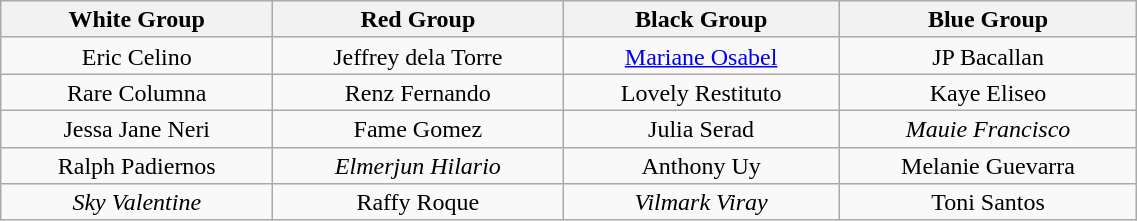<table class="wikitable" style="text-align:center; line-height:17px; width:60%;">
<tr>
<th>White Group</th>
<th>Red Group</th>
<th>Black Group</th>
<th>Blue Group</th>
</tr>
<tr>
<td>Eric Celino</td>
<td>Jeffrey dela Torre</td>
<td><a href='#'>Mariane Osabel</a></td>
<td>JP Bacallan</td>
</tr>
<tr>
<td>Rare Columna</td>
<td>Renz Fernando</td>
<td>Lovely Restituto</td>
<td>Kaye Eliseo</td>
</tr>
<tr>
<td>Jessa Jane Neri</td>
<td>Fame Gomez</td>
<td>Julia Serad</td>
<td><em>Mauie Francisco</em></td>
</tr>
<tr>
<td>Ralph Padiernos</td>
<td><em>Elmerjun Hilario</em></td>
<td>Anthony Uy</td>
<td>Melanie Guevarra</td>
</tr>
<tr>
<td><em>Sky Valentine</em></td>
<td>Raffy Roque</td>
<td><em>Vilmark Viray</em></td>
<td>Toni Santos</td>
</tr>
</table>
